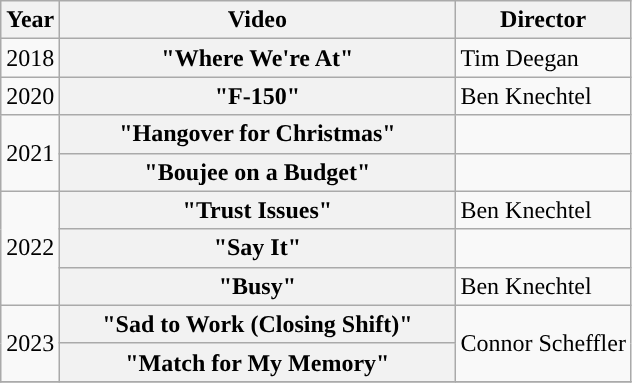<table class="wikitable plainrowheaders">
<tr>
<th style="width:1em;">Year</th>
<th style="width:16em;">Video</th>
<th>Director</th>
</tr>
<tr>
<td>2018</td>
<th scope="row">"Where We're At"</th>
<td>Tim Deegan</td>
</tr>
<tr>
<td>2020</td>
<th scope="row">"F-150"</th>
<td>Ben Knechtel</td>
</tr>
<tr>
<td rowspan="2">2021</td>
<th scope="row">"Hangover for Christmas"</th>
<td></td>
</tr>
<tr>
<th scope="row">"Boujee on a Budget"</th>
<td></td>
</tr>
<tr>
<td rowspan="3">2022</td>
<th scope="row">"Trust Issues"</th>
<td>Ben Knechtel</td>
</tr>
<tr>
<th scope="row">"Say It"</th>
<td></td>
</tr>
<tr>
<th scope="row">"Busy"</th>
<td>Ben Knechtel</td>
</tr>
<tr>
<td rowspan="2">2023</td>
<th scope="row">"Sad to Work (Closing Shift)"</th>
<td rowspan="2”">Connor Scheffler</td>
</tr>
<tr>
<th scope="row">"Match for My Memory"</th>
</tr>
<tr>
</tr>
</table>
